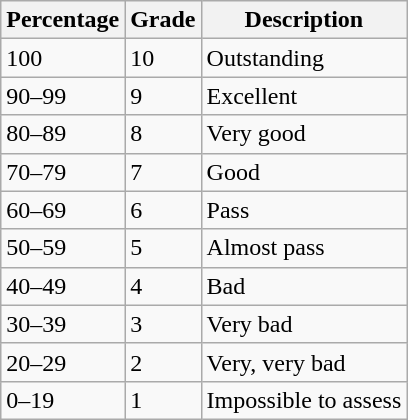<table class="wikitable">
<tr>
<th>Percentage</th>
<th>Grade</th>
<th>Description</th>
</tr>
<tr>
<td>100</td>
<td>10</td>
<td>Outstanding</td>
</tr>
<tr>
<td>90–99</td>
<td>9</td>
<td>Excellent</td>
</tr>
<tr>
<td>80–89</td>
<td>8</td>
<td>Very good</td>
</tr>
<tr>
<td>70–79</td>
<td>7</td>
<td>Good</td>
</tr>
<tr>
<td>60–69</td>
<td>6</td>
<td>Pass</td>
</tr>
<tr>
<td>50–59</td>
<td>5</td>
<td>Almost pass</td>
</tr>
<tr>
<td>40–49</td>
<td>4</td>
<td>Bad</td>
</tr>
<tr>
<td>30–39</td>
<td>3</td>
<td>Very bad</td>
</tr>
<tr>
<td>20–29</td>
<td>2</td>
<td>Very, very bad</td>
</tr>
<tr>
<td>0–19</td>
<td>1</td>
<td>Impossible to assess</td>
</tr>
</table>
